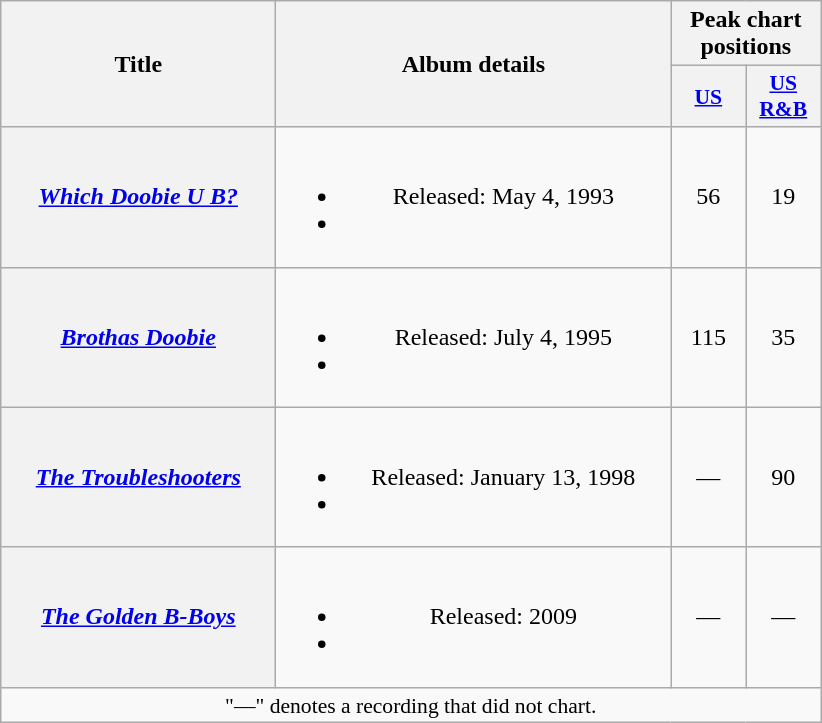<table class="wikitable plainrowheaders" style="text-align:center;">
<tr>
<th rowspan="2" scope="col" style="width:11em;">Title</th>
<th rowspan="2" scope="col" style="width:16em;">Album details</th>
<th colspan="2" scope="col">Peak chart positions</th>
</tr>
<tr>
<th style="width:3em;font-size:90%;"><a href='#'>US</a></th>
<th style="width:3em;font-size:90%;"><a href='#'>US R&B</a></th>
</tr>
<tr>
<th scope="row"><em><a href='#'>Which Doobie U B?</a></em></th>
<td><br><ul><li>Released: May 4, 1993</li><li></li></ul></td>
<td>56</td>
<td>19</td>
</tr>
<tr>
<th scope="row"><em><a href='#'>Brothas Doobie</a></em></th>
<td><br><ul><li>Released: July 4, 1995</li><li></li></ul></td>
<td>115</td>
<td>35</td>
</tr>
<tr>
<th scope="row"><em><a href='#'>The Troubleshooters</a></em></th>
<td><br><ul><li>Released: January 13, 1998</li><li></li></ul></td>
<td>—</td>
<td>90</td>
</tr>
<tr>
<th scope="row"><em><a href='#'>The Golden B-Boys</a></em></th>
<td><br><ul><li>Released: 2009</li><li></li></ul></td>
<td>—</td>
<td>—</td>
</tr>
<tr>
<td colspan="4" style="font-size:90%">"—" denotes a recording that did not chart.</td>
</tr>
</table>
